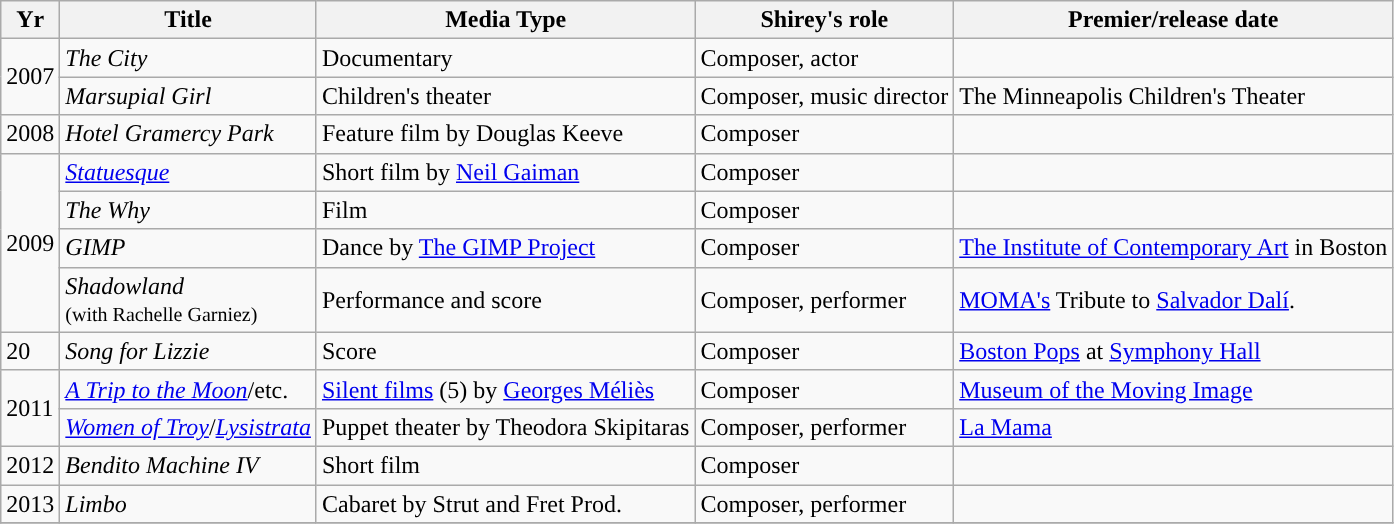<table class="wikitable sortable" style="text-align:left;">
<tr>
<th scope="col" rowspan="1">Yr</th>
<th scope="col" rowspan="1">Title</th>
<th scope="col" rowspan="1">Media Type</th>
<th scope="col" rowspan="1">Shirey's role</th>
<th scope="col" rowspan="1">Premier/release date</th>
</tr>
<tr>
<td rowspan="2">2007</td>
<td><em> The City    </em></td>
<td>Documentary</td>
<td>Composer, actor</td>
<td></td>
</tr>
<tr>
<td><em>Marsupial Girl</em></td>
<td>Children's theater</td>
<td>Composer, music director</td>
<td>The Minneapolis Children's Theater</td>
</tr>
<tr>
<td rowspan="1">2008</td>
<td><em>Hotel Gramercy Park</em></td>
<td>Feature film by Douglas Keeve</td>
<td>Composer</td>
<td></td>
</tr>
<tr>
<td rowspan="4">2009</td>
<td><em>  <a href='#'>Statuesque</a>     </em></td>
<td>Short film by <a href='#'>Neil Gaiman</a></td>
<td>Composer</td>
<td></td>
</tr>
<tr>
<td><em>The Why</em></td>
<td>Film</td>
<td>Composer</td>
<td></td>
</tr>
<tr>
<td><em>GIMP</em></td>
<td>Dance by <a href='#'>The GIMP Project</a></td>
<td>Composer</td>
<td><a href='#'>The Institute of Contemporary Art</a> in Boston</td>
</tr>
<tr>
<td><em>Shadowland</em><br><small>(with Rachelle Garniez)</small></td>
<td>Performance and score</td>
<td>Composer, performer</td>
<td><a href='#'>MOMA's</a> Tribute to <a href='#'>Salvador Dalí</a>.</td>
</tr>
<tr>
<td rowspan="1">20</td>
<td><em>Song for Lizzie</em></td>
<td>Score</td>
<td>Composer</td>
<td><a href='#'>Boston Pops</a> at <a href='#'>Symphony Hall</a></td>
</tr>
<tr>
<td rowspan="2">2011</td>
<td><em><a href='#'>A Trip to the Moon</a></em>/etc.</td>
<td><a href='#'>Silent films</a> (5) by <a href='#'>Georges Méliès</a></td>
<td>Composer</td>
<td><a href='#'>Museum of the Moving Image</a></td>
</tr>
<tr>
<td><em><a href='#'>Women of Troy</a></em>/<em><a href='#'>Lysistrata</a></em></td>
<td>Puppet theater by Theodora Skipitaras</td>
<td>Composer, performer</td>
<td><a href='#'>La Mama</a></td>
</tr>
<tr>
<td rowspan="1">2012</td>
<td><em>  Bendito Machine IV    </em></td>
<td>Short film</td>
<td>Composer</td>
<td></td>
</tr>
<tr>
<td rowspan="1">2013</td>
<td><em>Limbo</em></td>
<td>Cabaret by Strut and Fret Prod.</td>
<td>Composer, performer</td>
<td></td>
</tr>
<tr>
</tr>
</table>
